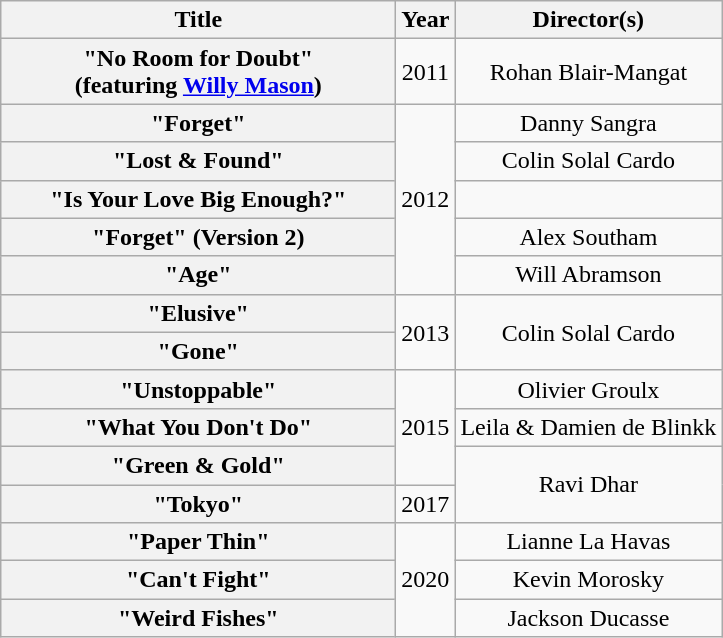<table class="wikitable plainrowheaders" style="text-align:center;">
<tr>
<th scope="col" style="width:16em;">Title</th>
<th scope="col">Year</th>
<th scope="col">Director(s)</th>
</tr>
<tr>
<th scope="row">"No Room for Doubt"<br><span>(featuring <a href='#'>Willy Mason</a>)</span></th>
<td>2011</td>
<td>Rohan Blair-Mangat</td>
</tr>
<tr>
<th scope="row">"Forget"</th>
<td rowspan="5">2012</td>
<td>Danny Sangra</td>
</tr>
<tr>
<th scope="row">"Lost & Found"</th>
<td>Colin Solal Cardo</td>
</tr>
<tr>
<th scope="row">"Is Your Love Big Enough?"</th>
<td></td>
</tr>
<tr>
<th scope="row">"Forget" (Version 2)</th>
<td>Alex Southam</td>
</tr>
<tr>
<th scope="row">"Age"</th>
<td>Will Abramson</td>
</tr>
<tr>
<th scope="row">"Elusive"</th>
<td rowspan="2">2013</td>
<td rowspan="2">Colin Solal Cardo</td>
</tr>
<tr>
<th scope="row">"Gone"</th>
</tr>
<tr>
<th scope="row">"Unstoppable"</th>
<td rowspan="3">2015</td>
<td>Olivier Groulx</td>
</tr>
<tr>
<th scope="row">"What You Don't Do"</th>
<td>Leila & Damien de Blinkk</td>
</tr>
<tr>
<th scope="row">"Green & Gold"</th>
<td rowspan="2">Ravi Dhar</td>
</tr>
<tr>
<th scope="row">"Tokyo"</th>
<td>2017</td>
</tr>
<tr>
<th scope="row">"Paper Thin"</th>
<td rowspan="3">2020</td>
<td>Lianne La Havas</td>
</tr>
<tr>
<th scope="row">"Can't Fight"</th>
<td>Kevin Morosky</td>
</tr>
<tr>
<th scope="row">"Weird Fishes"</th>
<td>Jackson Ducasse</td>
</tr>
</table>
